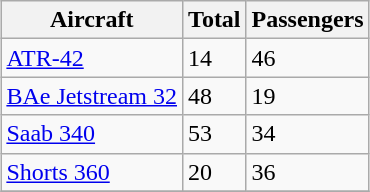<table class="wikitable"  style="margin-left:auto; margin-right:auto">
<tr>
<th>Aircraft</th>
<th>Total</th>
<th>Passengers</th>
</tr>
<tr>
<td><a href='#'>ATR-42</a></td>
<td>14</td>
<td>46</td>
</tr>
<tr>
<td><a href='#'>BAe Jetstream 32</a></td>
<td>48</td>
<td>19</td>
</tr>
<tr>
<td><a href='#'>Saab 340</a></td>
<td>53</td>
<td>34</td>
</tr>
<tr>
<td><a href='#'>Shorts 360</a></td>
<td>20</td>
<td>36</td>
</tr>
<tr>
</tr>
</table>
